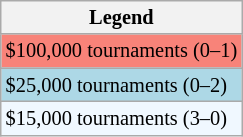<table class="wikitable" style=font-size:85%>
<tr>
<th>Legend</th>
</tr>
<tr bgcolor=f88379>
<td>$100,000 tournaments (0–1)</td>
</tr>
<tr bgcolor=lightblue>
<td>$25,000 tournaments (0–2)</td>
</tr>
<tr bgcolor=#f0f8ff>
<td>$15,000 tournaments (3–0)</td>
</tr>
</table>
